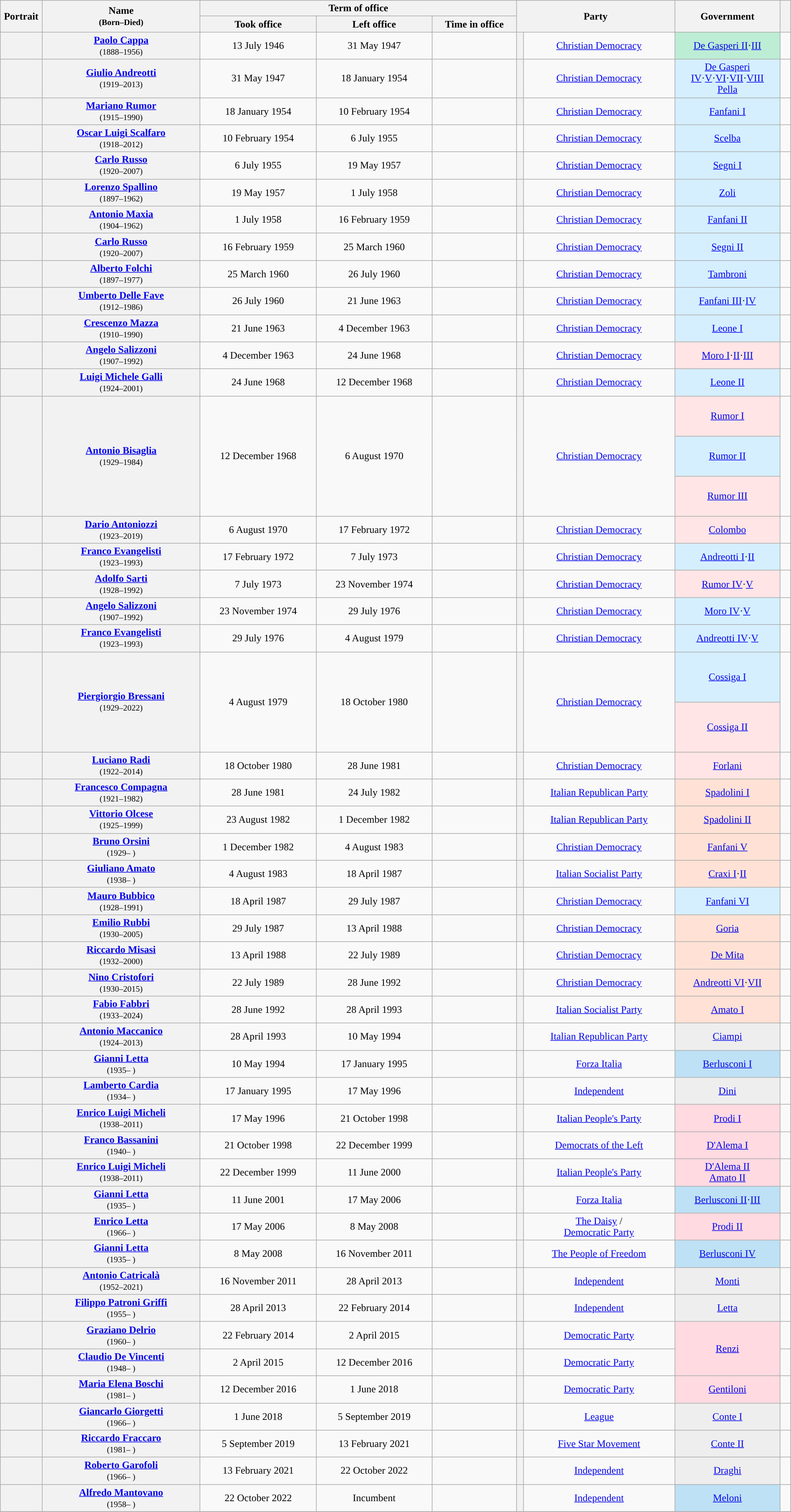<table class="wikitable" style="text-align:center; style="width=100%">
<tr>
<th width=1% rowspan=2>Portrait</th>
<th width=15% rowspan=2>Name<br><small>(Born–Died)</small></th>
<th width=30% colspan=3>Term of office</th>
<th width=15% rowspan=2 colspan=2>Party</th>
<th width=10% rowspan=2>Government</th>
<th width=1% rowspan=2></th>
</tr>
<tr style="text-align:center;">
<th width=11%>Took office</th>
<th width=11%>Left office</th>
<th width=8%>Time in office</th>
</tr>
<tr>
<th></th>
<th scope="row" style="font-weight:normal"><strong><a href='#'>Paolo Cappa</a></strong><br><small>(1888–1956)</small></th>
<td>13 July 1946</td>
<td>31 May 1947</td>
<td></td>
<th style="background:"></th>
<td><a href='#'>Christian Democracy</a></td>
<td bgcolor=#BDEDD5><a href='#'>De Gasperi II</a>·<a href='#'>III</a></td>
<td></td>
</tr>
<tr>
<th></th>
<th scope="row" style="font-weight:normal"><strong><a href='#'>Giulio Andreotti</a></strong><br><small>(1919–2013)</small></th>
<td>31 May 1947</td>
<td>18 January 1954</td>
<td></td>
<th style="background:"></th>
<td><a href='#'>Christian Democracy</a></td>
<td bgcolor=#D5EFFF><a href='#'>De Gasperi IV</a>·<a href='#'>V</a>·<a href='#'>VI</a>·<a href='#'>VII</a>·<a href='#'>VIII</a><br><a href='#'>Pella</a></td>
<td></td>
</tr>
<tr>
<th></th>
<th scope="row" style="font-weight:normal"><strong><a href='#'>Mariano Rumor</a></strong><br><small>(1915–1990)</small></th>
<td>18 January 1954</td>
<td>10 February 1954</td>
<td></td>
<th style="background:"></th>
<td><a href='#'>Christian Democracy</a></td>
<td bgcolor=#D5EFFF><a href='#'>Fanfani I</a></td>
<td></td>
</tr>
<tr>
<th></th>
<th scope="row" style="font-weight:normal"><strong><a href='#'>Oscar Luigi Scalfaro</a></strong><br><small>(1918–2012)</small></th>
<td>10 February 1954</td>
<td>6 July 1955</td>
<td></td>
<td style="background:"></td>
<td><a href='#'>Christian Democracy</a></td>
<td bgcolor=#D5EFFF><a href='#'>Scelba</a></td>
<td></td>
</tr>
<tr>
<th></th>
<th scope="row" style="font-weight:normal"><strong><a href='#'>Carlo Russo</a></strong><br><small>(1920–2007)</small></th>
<td>6 July 1955</td>
<td>19 May 1957</td>
<td></td>
<th style="background:"></th>
<td><a href='#'>Christian Democracy</a></td>
<td bgcolor=#D5EFFF><a href='#'>Segni I</a></td>
<td></td>
</tr>
<tr>
<th></th>
<th scope="row" style="font-weight:normal"><strong><a href='#'>Lorenzo Spallino</a></strong><br><small>(1897–1962)</small></th>
<td>19 May 1957</td>
<td>1 July 1958</td>
<td></td>
<th style="background:"></th>
<td><a href='#'>Christian Democracy</a></td>
<td bgcolor=#D5EFFF><a href='#'>Zoli</a></td>
<td></td>
</tr>
<tr>
<th></th>
<th scope="row" style="font-weight:normal"><strong><a href='#'>Antonio Maxia</a></strong><br><small>(1904–1962)</small></th>
<td>1 July 1958</td>
<td>16 February 1959</td>
<td></td>
<th style="background:"></th>
<td><a href='#'>Christian Democracy</a></td>
<td bgcolor=#D5EFFF><a href='#'>Fanfani II</a></td>
<td></td>
</tr>
<tr>
<th></th>
<th scope="row" style="font-weight:normal"><strong><a href='#'>Carlo Russo</a></strong><br><small>(1920–2007)</small></th>
<td>16 February 1959</td>
<td>25 March 1960</td>
<td></td>
<td style="background:"></td>
<td><a href='#'>Christian Democracy</a></td>
<td bgcolor=#D5EFFF><a href='#'>Segni II</a></td>
<td></td>
</tr>
<tr>
<th></th>
<th scope="row" style="font-weight:normal"><strong><a href='#'>Alberto Folchi</a></strong><br><small>(1897–1977)</small></th>
<td>25 March 1960</td>
<td>26 July 1960</td>
<td></td>
<th style="background:"></th>
<td><a href='#'>Christian Democracy</a></td>
<td bgcolor=#D5EFFF><a href='#'>Tambroni</a></td>
<td></td>
</tr>
<tr>
<th></th>
<th scope="row" style="font-weight:normal"><strong><a href='#'>Umberto Delle Fave</a></strong><br><small>(1912–1986)</small></th>
<td>26 July 1960</td>
<td>21 June 1963</td>
<td></td>
<th style="background:"></th>
<td><a href='#'>Christian Democracy</a></td>
<td bgcolor=#D5EFFF><a href='#'>Fanfani III</a>·<a href='#'>IV</a></td>
<td></td>
</tr>
<tr>
<th></th>
<th scope="row" style="font-weight:normal"><strong><a href='#'>Crescenzo Mazza</a></strong><br><small>(1910–1990)</small></th>
<td>21 June 1963</td>
<td>4 December 1963</td>
<td></td>
<td style="background:"></td>
<td><a href='#'>Christian Democracy</a></td>
<td bgcolor=#D5EFFF><a href='#'>Leone I</a></td>
<td></td>
</tr>
<tr>
<th></th>
<th scope="row" style="font-weight:normal"><strong><a href='#'>Angelo Salizzoni</a></strong><br><small>(1907–1992)</small></th>
<td>4 December 1963</td>
<td>24 June 1968</td>
<td></td>
<th style="background:"></th>
<td><a href='#'>Christian Democracy</a></td>
<td bgcolor=#FFE5E5><a href='#'>Moro I</a>·<a href='#'>II</a>·<a href='#'>III</a></td>
<td></td>
</tr>
<tr>
<th></th>
<th scope="row" style="font-weight:normal"><strong><a href='#'>Luigi Michele Galli</a></strong><br><small>(1924–2001)</small></th>
<td>24 June 1968</td>
<td>12 December 1968</td>
<td></td>
<th style="background:"></th>
<td><a href='#'>Christian Democracy</a></td>
<td bgcolor=#D5EFFF><a href='#'>Leone II</a></td>
<td></td>
</tr>
<tr style="height:4em;">
<th rowspan=3></th>
<th scope="row" style="font-weight:normal" rowspan=3><strong><a href='#'>Antonio Bisaglia</a></strong><br><small>(1929–1984)</small></th>
<td rowspan=3>12 December 1968</td>
<td rowspan=3>6 August 1970</td>
<td rowspan=3></td>
<th rowspan=3 style="background:"></th>
<td rowspan=3><a href='#'>Christian Democracy</a></td>
<td bgcolor=#FFE5E5><a href='#'>Rumor I</a></td>
<td rowspan=3></td>
</tr>
<tr style="height:4em;">
<td bgcolor=#D5EFFF><a href='#'>Rumor II</a></td>
</tr>
<tr style="height:4em;">
<td bgcolor=#FFE5E5><a href='#'>Rumor III</a></td>
</tr>
<tr>
<th></th>
<th scope="row" style="font-weight:normal"><strong><a href='#'>Dario Antoniozzi</a></strong><br><small>(1923–2019)</small></th>
<td>6 August 1970</td>
<td>17 February 1972</td>
<td></td>
<th style="background:"></th>
<td><a href='#'>Christian Democracy</a></td>
<td bgcolor=#FFE5E5><a href='#'>Colombo</a></td>
<td></td>
</tr>
<tr>
<th></th>
<th scope="row" style="font-weight:normal"><strong><a href='#'>Franco Evangelisti</a></strong><br><small>(1923–1993)</small></th>
<td>17 February 1972</td>
<td>7 July 1973</td>
<td></td>
<th style="background:"></th>
<td><a href='#'>Christian Democracy</a></td>
<td bgcolor=#D5EFFF><a href='#'>Andreotti I</a>·<a href='#'>II</a></td>
<td></td>
</tr>
<tr>
<th></th>
<th scope="row" style="font-weight:normal"><strong><a href='#'>Adolfo Sarti</a></strong><br><small>(1928–1992)</small></th>
<td>7 July 1973</td>
<td>23 November 1974</td>
<td></td>
<th style="background:"></th>
<td><a href='#'>Christian Democracy</a></td>
<td bgcolor=#FFE5E5><a href='#'>Rumor IV</a>·<a href='#'>V</a></td>
<td></td>
</tr>
<tr>
<th></th>
<th scope="row" style="font-weight:normal"><strong><a href='#'>Angelo Salizzoni</a></strong><br><small>(1907–1992)</small></th>
<td>23 November 1974</td>
<td>29 July 1976</td>
<td></td>
<th style="background:"></th>
<td><a href='#'>Christian Democracy</a></td>
<td bgcolor=#D5EFFF><a href='#'>Moro IV</a>·<a href='#'>V</a></td>
<td></td>
</tr>
<tr>
<th></th>
<th scope="row" style="font-weight:normal"><strong><a href='#'>Franco Evangelisti</a></strong><br><small>(1923–1993)</small></th>
<td>29 July 1976</td>
<td>4 August 1979</td>
<td></td>
<td style="background:"></td>
<td><a href='#'>Christian Democracy</a></td>
<td bgcolor=#D5EFFF><a href='#'>Andreotti IV</a>·<a href='#'>V</a></td>
<td></td>
</tr>
<tr style="height:5em;">
<th rowspan=2></th>
<th scope="row" style="font-weight:normal" rowspan=2><strong><a href='#'>Piergiorgio Bressani</a></strong><br><small>(1929–2022)</small></th>
<td rowspan=2>4 August 1979</td>
<td rowspan=2>18 October 1980</td>
<td rowspan=2></td>
<th rowspan=2 style="background:"></th>
<td rowspan=2><a href='#'>Christian Democracy</a></td>
<td bgcolor=#D5EFFF><a href='#'>Cossiga I</a></td>
<td rowspan=2></td>
</tr>
<tr style="height:5em;">
<td bgcolor=#FFE5E5><a href='#'>Cossiga II</a></td>
</tr>
<tr>
<th></th>
<th scope="row" style="font-weight:normal"><strong><a href='#'>Luciano Radi</a></strong><br><small>(1922–2014)</small></th>
<td>18 October 1980</td>
<td>28 June 1981</td>
<td></td>
<th style="background:"></th>
<td><a href='#'>Christian Democracy</a></td>
<td bgcolor=#FFE5E5><a href='#'>Forlani</a></td>
<td></td>
</tr>
<tr>
<th></th>
<th scope="row" style="font-weight:normal"><strong><a href='#'>Francesco Compagna</a></strong><br><small>(1921–1982)</small></th>
<td>28 June 1981</td>
<td>24 July 1982</td>
<td></td>
<th style="background:"></th>
<td><a href='#'>Italian Republican Party</a></td>
<td bgcolor=#FFE2D5><a href='#'>Spadolini I</a></td>
<td></td>
</tr>
<tr>
<th></th>
<th scope="row" style="font-weight:normal"><strong><a href='#'>Vittorio Olcese</a></strong><br><small>(1925–1999)</small></th>
<td>23 August 1982</td>
<td>1 December 1982</td>
<td></td>
<th style="background:"></th>
<td><a href='#'>Italian Republican Party</a></td>
<td bgcolor=#FFE2D5><a href='#'>Spadolini II</a></td>
<td></td>
</tr>
<tr>
<th></th>
<th scope="row" style="font-weight:normal"><strong><a href='#'>Bruno Orsini</a></strong><br><small>(1929– )</small></th>
<td>1 December 1982</td>
<td>4 August 1983</td>
<td></td>
<th style="background:"></th>
<td><a href='#'>Christian Democracy</a></td>
<td bgcolor=#FFE2D5><a href='#'>Fanfani V</a></td>
<td></td>
</tr>
<tr>
<th></th>
<th scope="row" style="font-weight:normal"><strong><a href='#'>Giuliano Amato</a></strong><br><small>(1938– )</small></th>
<td>4 August 1983</td>
<td>18 April 1987</td>
<td></td>
<th style="background:"></th>
<td><a href='#'>Italian Socialist Party</a></td>
<td bgcolor=#FFE2D5><a href='#'>Craxi I</a>·<a href='#'>II</a></td>
<td></td>
</tr>
<tr>
<th></th>
<th scope="row" style="font-weight:normal"><strong><a href='#'>Mauro Bubbico</a></strong><br><small>(1928–1991)</small></th>
<td>18 April 1987</td>
<td>29 July 1987</td>
<td></td>
<th style="background:"></th>
<td><a href='#'>Christian Democracy</a></td>
<td bgcolor=#D5EFFF><a href='#'>Fanfani VI</a></td>
<td></td>
</tr>
<tr>
<th></th>
<th scope="row" style="font-weight:normal"><strong><a href='#'>Emilio Rubbi</a></strong><br><small>(1930–2005)</small></th>
<td>29 July 1987</td>
<td>13 April 1988</td>
<td></td>
<th style="background:"></th>
<td><a href='#'>Christian Democracy</a></td>
<td bgcolor=#FFE2D5><a href='#'>Goria</a></td>
<td></td>
</tr>
<tr>
<th></th>
<th scope="row" style="font-weight:normal"><strong><a href='#'>Riccardo Misasi</a></strong><br><small>(1932–2000)</small></th>
<td>13 April 1988</td>
<td>22 July 1989</td>
<td></td>
<td style="background:"></td>
<td><a href='#'>Christian Democracy</a></td>
<td bgcolor=#FFE2D5><a href='#'>De Mita</a></td>
<td></td>
</tr>
<tr>
<th></th>
<th scope="row" style="font-weight:normal"><strong><a href='#'>Nino Cristofori</a></strong><br><small>(1930–2015)</small></th>
<td>22 July 1989</td>
<td>28 June 1992</td>
<td></td>
<th style="background:"></th>
<td><a href='#'>Christian Democracy</a></td>
<td bgcolor=#FFE2D5><a href='#'>Andreotti VI</a>·<a href='#'>VII</a></td>
<td></td>
</tr>
<tr>
<th></th>
<th scope="row" style="font-weight:normal"><strong><a href='#'>Fabio Fabbri</a></strong><br><small>(1933–2024)</small></th>
<td>28 June 1992</td>
<td>28 April 1993</td>
<td></td>
<th style="background:"></th>
<td><a href='#'>Italian Socialist Party</a></td>
<td bgcolor=#FFE2D5><a href='#'>Amato I</a></td>
<td></td>
</tr>
<tr>
<th></th>
<th scope="row" style="font-weight:normal"><strong><a href='#'>Antonio Maccanico</a></strong><br><small>(1924–2013)</small></th>
<td>28 April 1993</td>
<td>10 May 1994</td>
<td></td>
<th style="background:"></th>
<td><a href='#'>Italian Republican Party</a></td>
<td bgcolor=#EEEEEE><a href='#'>Ciampi</a></td>
<td></td>
</tr>
<tr>
<th></th>
<th scope="row" style="font-weight:normal"><strong><a href='#'>Gianni Letta</a></strong><br><small>(1935– )</small></th>
<td>10 May 1994</td>
<td>17 January 1995</td>
<td></td>
<th style="background:"></th>
<td><a href='#'>Forza Italia</a></td>
<td bgcolor=#BEE1F5><a href='#'>Berlusconi I</a></td>
<td></td>
</tr>
<tr>
<th></th>
<th scope="row" style="font-weight:normal"><strong><a href='#'>Lamberto Cardia</a></strong><br><small>(1934– )</small></th>
<td>17 January 1995</td>
<td>17 May 1996</td>
<td></td>
<th style="background:"></th>
<td><a href='#'>Independent</a></td>
<td bgcolor=#EEEEEE><a href='#'>Dini</a></td>
<td></td>
</tr>
<tr>
<th></th>
<th scope="row" style="font-weight:normal"><strong><a href='#'>Enrico Luigi Micheli</a></strong><br><small>(1938–2011)</small></th>
<td>17 May 1996</td>
<td>21 October 1998</td>
<td></td>
<th style="background:"></th>
<td><a href='#'>Italian People's Party</a></td>
<td bgcolor=#FFDAE1><a href='#'>Prodi I</a></td>
<td></td>
</tr>
<tr>
<th></th>
<th scope="row" style="font-weight:normal"><strong><a href='#'>Franco Bassanini</a></strong><br><small>(1940– )</small></th>
<td>21 October 1998</td>
<td>22 December 1999</td>
<td></td>
<th style="background:"></th>
<td><a href='#'>Democrats of the Left</a></td>
<td bgcolor=#FFDAE1><a href='#'>D'Alema I</a></td>
<td></td>
</tr>
<tr>
<th></th>
<th scope="row" style="font-weight:normal"><strong><a href='#'>Enrico Luigi Micheli</a></strong><br><small>(1938–2011)</small></th>
<td>22 December 1999</td>
<td>11 June 2000</td>
<td></td>
<th style="background:"></th>
<td><a href='#'>Italian People's Party</a></td>
<td bgcolor=#FFDAE1><a href='#'>D'Alema II</a><br><a href='#'>Amato II</a></td>
<td></td>
</tr>
<tr>
<th></th>
<th scope="row" style="font-weight:normal"><strong><a href='#'>Gianni Letta</a></strong><br><small>(1935– )</small></th>
<td>11 June 2001</td>
<td>17 May 2006</td>
<td></td>
<th style="background:"></th>
<td><a href='#'>Forza Italia</a></td>
<td bgcolor=#BEE1F5><a href='#'>Berlusconi II</a>·<a href='#'>III</a></td>
<td></td>
</tr>
<tr>
<th></th>
<th scope="row" style="font-weight:normal"><strong><a href='#'>Enrico Letta</a></strong><br><small>(1966– )</small></th>
<td>17 May 2006</td>
<td>8 May 2008</td>
<td></td>
<th style="background:"></th>
<td><a href='#'>The Daisy</a> /<br><a href='#'>Democratic Party</a></td>
<td bgcolor=#FFDAE1><a href='#'>Prodi II</a></td>
<td></td>
</tr>
<tr>
<th></th>
<th scope="row" style="font-weight:normal"><strong><a href='#'>Gianni Letta</a></strong><br><small>(1935– )</small></th>
<td>8 May 2008</td>
<td>16 November 2011</td>
<td></td>
<th style="background:"></th>
<td><a href='#'>The People of Freedom</a></td>
<td bgcolor=#BEE1F5><a href='#'>Berlusconi IV</a></td>
<td></td>
</tr>
<tr>
<th></th>
<th scope="row" style="font-weight:normal"><strong><a href='#'>Antonio Catricalà</a></strong><br><small>(1952–2021)</small></th>
<td>16 November 2011</td>
<td>28 April 2013</td>
<td></td>
<th style="background:"></th>
<td><a href='#'>Independent</a></td>
<td bgcolor=#EEEEEE><a href='#'>Monti</a></td>
<td></td>
</tr>
<tr>
<th></th>
<th scope="row" style="font-weight:normal"><strong><a href='#'>Filippo Patroni Griffi</a></strong><br><small>(1955– )</small></th>
<td>28 April 2013</td>
<td>22 February 2014</td>
<td></td>
<th style="background:"></th>
<td><a href='#'>Independent</a></td>
<td bgcolor=EEEEEE><a href='#'>Letta</a></td>
<td></td>
</tr>
<tr>
<th></th>
<th scope="row" style="font-weight:normal"><strong><a href='#'>Graziano Delrio</a></strong><br><small>(1960– )</small></th>
<td>22 February 2014</td>
<td>2 April 2015</td>
<td></td>
<th style="background:"></th>
<td><a href='#'>Democratic Party</a></td>
<td rowspan=2 bgcolor=#FFDAE1><a href='#'>Renzi</a></td>
<td></td>
</tr>
<tr>
<th></th>
<th scope="row" style="font-weight:normal"><strong><a href='#'>Claudio De Vincenti</a></strong><br><small>(1948– )</small></th>
<td>2 April 2015</td>
<td>12 December 2016</td>
<td></td>
<th style="background:"></th>
<td><a href='#'>Democratic Party</a></td>
<td></td>
</tr>
<tr>
<th></th>
<th scope="row" style="font-weight:normal"><strong><a href='#'>Maria Elena Boschi</a></strong><br><small>(1981– )</small></th>
<td>12 December 2016</td>
<td>1 June 2018</td>
<td></td>
<th style="background:"></th>
<td><a href='#'>Democratic Party</a></td>
<td bgcolor=#FFDAE1><a href='#'>Gentiloni</a></td>
<td></td>
</tr>
<tr>
<th></th>
<th scope="row" style="font-weight:normal"><strong><a href='#'>Giancarlo Giorgetti</a></strong><br><small>(1966– )</small></th>
<td>1 June 2018</td>
<td>5 September 2019</td>
<td></td>
<th style="background:"></th>
<td><a href='#'>League</a></td>
<td bgcolor=#EEEEEE><a href='#'>Conte I</a></td>
<td></td>
</tr>
<tr>
<th></th>
<th scope="row" style="font-weight:normal"><strong><a href='#'>Riccardo Fraccaro</a></strong><br><small>(1981– )</small></th>
<td>5 September 2019</td>
<td>13 February 2021</td>
<td></td>
<th style="background:"></th>
<td><a href='#'>Five Star Movement</a></td>
<td bgcolor=#EEEEEE><a href='#'>Conte II</a></td>
<td></td>
</tr>
<tr>
<th></th>
<th scope="row" style="font-weight:normal"><strong><a href='#'>Roberto Garofoli</a></strong><br><small>(1966– )</small></th>
<td>13 February 2021</td>
<td>22 October 2022</td>
<td></td>
<th style="background:"></th>
<td><a href='#'>Independent</a></td>
<td bgcolor=#EEEEEE><a href='#'>Draghi</a></td>
<td></td>
</tr>
<tr>
<th></th>
<th scope="row" style="font-weight:normal"><strong><a href='#'>Alfredo Mantovano</a></strong><br><small>(1958– )</small></th>
<td>22 October 2022</td>
<td>Incumbent</td>
<td></td>
<th style="background:"></th>
<td><a href='#'>Independent</a></td>
<td bgcolor=#BEE1F5><a href='#'>Meloni</a></td>
<td></td>
</tr>
<tr>
</tr>
</table>
